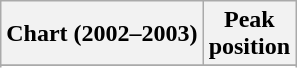<table class="wikitable sortable">
<tr>
<th align="left">Chart (2002–2003)</th>
<th align="center">Peak<br>position</th>
</tr>
<tr>
</tr>
<tr>
</tr>
</table>
